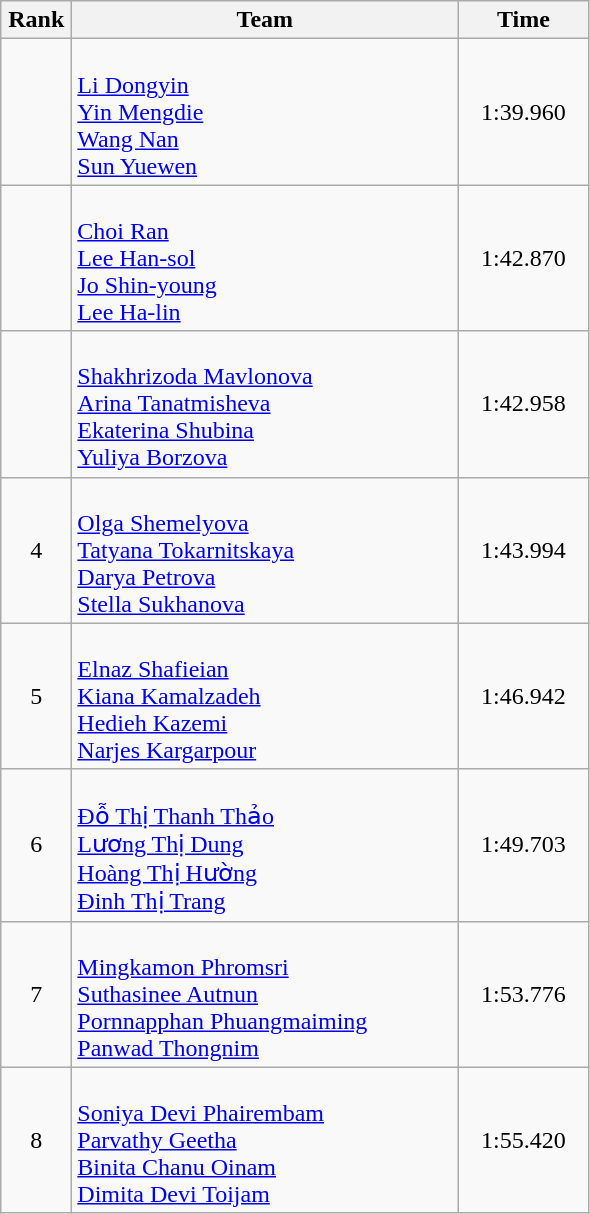<table class=wikitable style="text-align:center">
<tr>
<th width=40>Rank</th>
<th width=250>Team</th>
<th width=80>Time</th>
</tr>
<tr>
<td></td>
<td align=left><br><a href='#'>Li Dongyin</a><br><a href='#'>Yin Mengdie</a><br><a href='#'>Wang Nan</a><br><a href='#'>Sun Yuewen</a></td>
<td>1:39.960</td>
</tr>
<tr>
<td></td>
<td align=left><br><a href='#'>Choi Ran</a><br><a href='#'>Lee Han-sol</a><br><a href='#'>Jo Shin-young</a><br><a href='#'>Lee Ha-lin</a></td>
<td>1:42.870</td>
</tr>
<tr>
<td></td>
<td align=left><br><a href='#'>Shakhrizoda Mavlonova</a><br><a href='#'>Arina Tanatmisheva</a><br><a href='#'>Ekaterina Shubina</a><br><a href='#'>Yuliya Borzova</a></td>
<td>1:42.958</td>
</tr>
<tr>
<td>4</td>
<td align=left><br><a href='#'>Olga Shemelyova</a><br><a href='#'>Tatyana Tokarnitskaya</a><br><a href='#'>Darya Petrova</a><br><a href='#'>Stella Sukhanova</a></td>
<td>1:43.994</td>
</tr>
<tr>
<td>5</td>
<td align=left><br><a href='#'>Elnaz Shafieian</a><br><a href='#'>Kiana Kamalzadeh</a><br><a href='#'>Hedieh Kazemi</a><br><a href='#'>Narjes Kargarpour</a></td>
<td>1:46.942</td>
</tr>
<tr>
<td>6</td>
<td align=left><br><a href='#'>Đỗ Thị Thanh Thảo</a><br><a href='#'>Lương Thị Dung</a><br><a href='#'>Hoàng Thị Hường</a><br><a href='#'>Đinh Thị Trang</a></td>
<td>1:49.703</td>
</tr>
<tr>
<td>7</td>
<td align=left><br><a href='#'>Mingkamon Phromsri</a><br><a href='#'>Suthasinee Autnun</a><br><a href='#'>Pornnapphan Phuangmaiming</a><br><a href='#'>Panwad Thongnim</a></td>
<td>1:53.776</td>
</tr>
<tr>
<td>8</td>
<td align=left><br><a href='#'>Soniya Devi Phairembam</a><br><a href='#'>Parvathy Geetha</a><br><a href='#'>Binita Chanu Oinam</a><br><a href='#'>Dimita Devi Toijam</a></td>
<td>1:55.420</td>
</tr>
</table>
